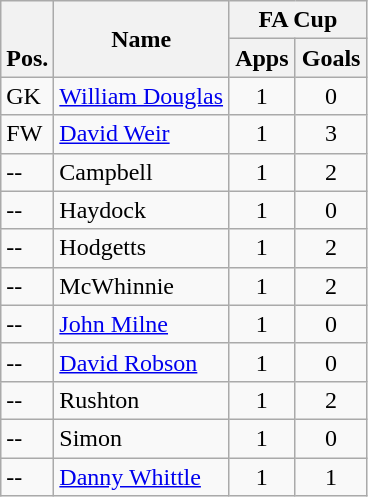<table class="wikitable" style="text-align:center">
<tr>
<th rowspan="2" valign="bottom">Pos.</th>
<th rowspan="2">Name</th>
<th colspan="2" width="85">FA Cup</th>
</tr>
<tr>
<th>Apps</th>
<th>Goals</th>
</tr>
<tr>
<td align="left">GK</td>
<td align="left"> <a href='#'>William Douglas</a></td>
<td>1</td>
<td>0</td>
</tr>
<tr>
<td align="left">FW</td>
<td align="left"> <a href='#'>David Weir</a></td>
<td>1</td>
<td>3</td>
</tr>
<tr>
<td align="left">--</td>
<td align="left">Campbell</td>
<td>1</td>
<td>2</td>
</tr>
<tr>
<td align="left">--</td>
<td align="left">Haydock</td>
<td>1</td>
<td>0</td>
</tr>
<tr>
<td align="left">--</td>
<td align="left">Hodgetts</td>
<td>1</td>
<td>2</td>
</tr>
<tr>
<td align="left">--</td>
<td align="left">McWhinnie</td>
<td>1</td>
<td>2</td>
</tr>
<tr>
<td align="left">--</td>
<td align="left"><a href='#'>John Milne</a></td>
<td>1</td>
<td>0</td>
</tr>
<tr>
<td align="left">--</td>
<td align="left"><a href='#'>David Robson</a></td>
<td>1</td>
<td>0</td>
</tr>
<tr>
<td align="left">--</td>
<td align="left">Rushton</td>
<td>1</td>
<td>2</td>
</tr>
<tr>
<td align="left">--</td>
<td align="left">Simon</td>
<td>1</td>
<td>0</td>
</tr>
<tr>
<td align="left">--</td>
<td align="left"><a href='#'>Danny Whittle</a></td>
<td>1</td>
<td>1</td>
</tr>
</table>
